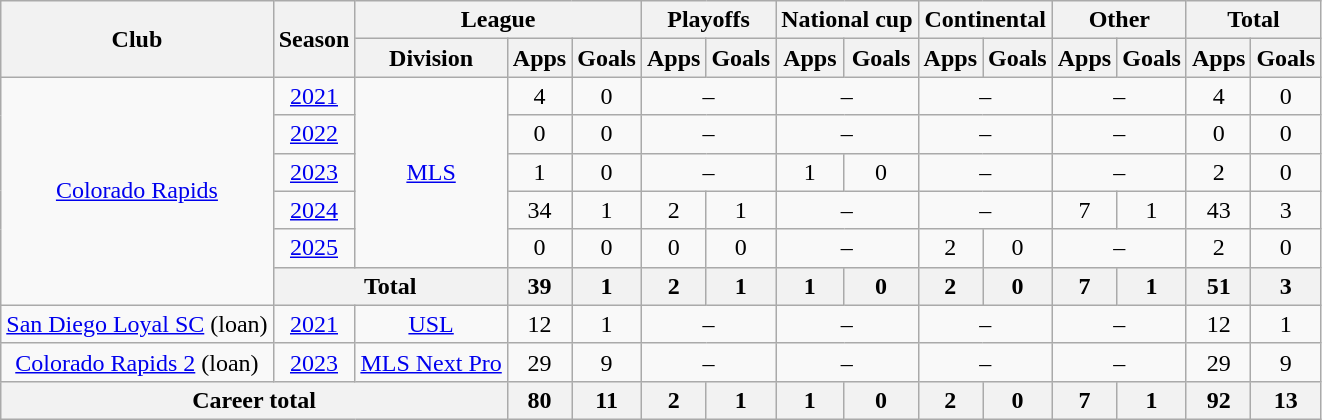<table class="wikitable" style="text-align:center">
<tr>
<th rowspan="2">Club</th>
<th rowspan="2">Season</th>
<th colspan="3">League</th>
<th colspan="2">Playoffs</th>
<th colspan="2">National cup</th>
<th colspan="2">Continental</th>
<th colspan="2">Other</th>
<th colspan="2">Total</th>
</tr>
<tr>
<th>Division</th>
<th>Apps</th>
<th>Goals</th>
<th>Apps</th>
<th>Goals</th>
<th>Apps</th>
<th>Goals</th>
<th>Apps</th>
<th>Goals</th>
<th>Apps</th>
<th>Goals</th>
<th>Apps</th>
<th>Goals</th>
</tr>
<tr>
<td rowspan=6><a href='#'>Colorado Rapids</a></td>
<td><a href='#'>2021</a></td>
<td rowspan=5><a href='#'>MLS</a></td>
<td>4</td>
<td>0</td>
<td colspan="2">–</td>
<td colspan="2">–</td>
<td colspan="2">–</td>
<td colspan="2">–</td>
<td>4</td>
<td>0</td>
</tr>
<tr>
<td><a href='#'>2022</a></td>
<td>0</td>
<td>0</td>
<td colspan="2">–</td>
<td colspan="2">–</td>
<td colspan="2">–</td>
<td colspan="2">–</td>
<td>0</td>
<td>0</td>
</tr>
<tr>
<td><a href='#'>2023</a></td>
<td>1</td>
<td>0</td>
<td colspan="2">–</td>
<td>1</td>
<td>0</td>
<td colspan="2">–</td>
<td colspan="2">–</td>
<td>2</td>
<td>0</td>
</tr>
<tr>
<td><a href='#'>2024</a></td>
<td>34</td>
<td>1</td>
<td>2</td>
<td>1</td>
<td colspan="2">–</td>
<td colspan="2">–</td>
<td>7</td>
<td>1</td>
<td>43</td>
<td>3</td>
</tr>
<tr>
<td><a href='#'>2025</a></td>
<td>0</td>
<td>0</td>
<td>0</td>
<td>0</td>
<td colspan="2">–</td>
<td>2</td>
<td>0</td>
<td colspan="2">–</td>
<td>2</td>
<td>0</td>
</tr>
<tr>
<th colspan="2">Total</th>
<th>39</th>
<th>1</th>
<th>2</th>
<th>1</th>
<th>1</th>
<th>0</th>
<th>2</th>
<th>0</th>
<th>7</th>
<th>1</th>
<th>51</th>
<th>3</th>
</tr>
<tr>
<td><a href='#'>San Diego Loyal SC</a> (loan)</td>
<td><a href='#'>2021</a></td>
<td><a href='#'>USL</a></td>
<td>12</td>
<td>1</td>
<td colspan="2">–</td>
<td colspan="2">–</td>
<td colspan="2">–</td>
<td colspan="2">–</td>
<td>12</td>
<td>1</td>
</tr>
<tr>
<td><a href='#'>Colorado Rapids 2</a> (loan)</td>
<td><a href='#'>2023</a></td>
<td><a href='#'>MLS Next Pro</a></td>
<td>29</td>
<td>9</td>
<td colspan="2">–</td>
<td colspan="2">–</td>
<td colspan="2">–</td>
<td colspan="2">–</td>
<td>29</td>
<td>9</td>
</tr>
<tr>
<th colspan="3">Career total</th>
<th>80</th>
<th>11</th>
<th>2</th>
<th>1</th>
<th>1</th>
<th>0</th>
<th>2</th>
<th>0</th>
<th>7</th>
<th>1</th>
<th>92</th>
<th>13</th>
</tr>
</table>
